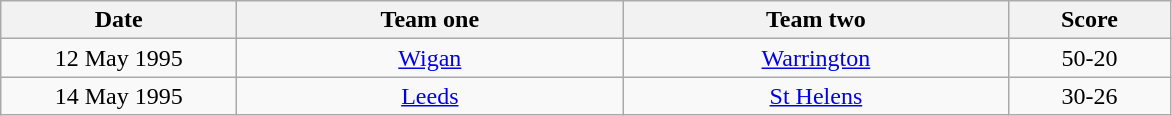<table class="wikitable" style="text-align: center">
<tr>
<th width=150>Date</th>
<th width=250>Team one</th>
<th width=250>Team two</th>
<th width=100>Score</th>
</tr>
<tr>
<td>12 May 1995</td>
<td><a href='#'>Wigan</a></td>
<td><a href='#'>Warrington</a></td>
<td>50-20</td>
</tr>
<tr>
<td>14 May 1995</td>
<td><a href='#'>Leeds</a></td>
<td><a href='#'>St Helens</a></td>
<td>30-26</td>
</tr>
</table>
